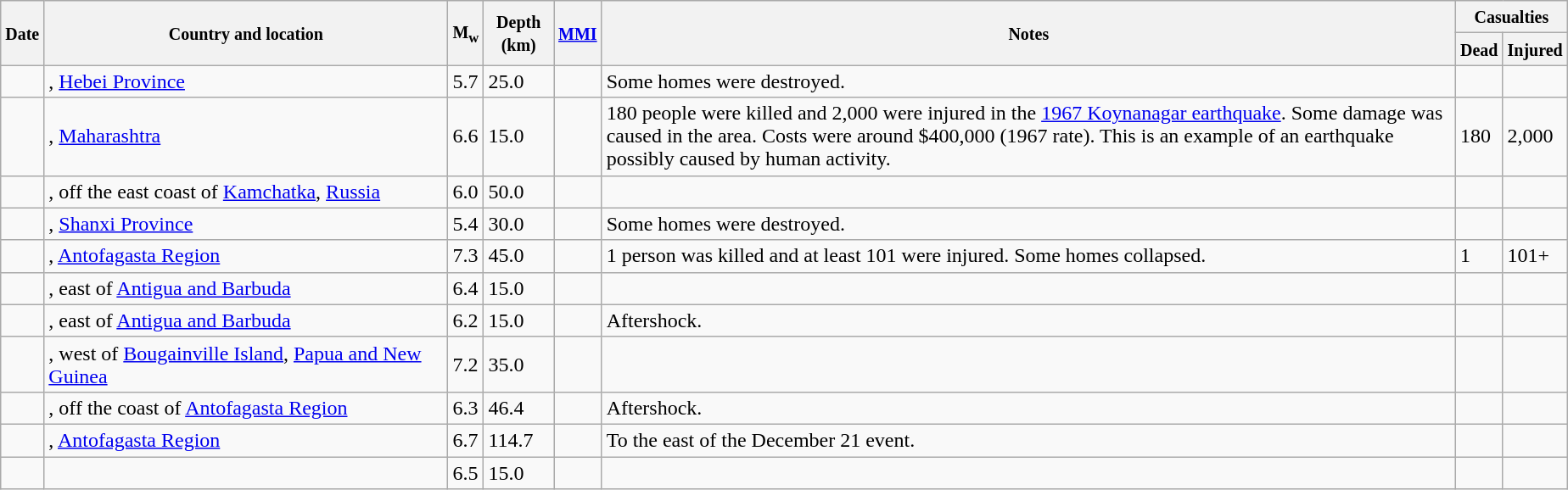<table class="wikitable sortable sort-under" style="border:1px black; margin-left:1em;">
<tr>
<th rowspan="2"><small>Date</small></th>
<th rowspan="2" style="width: 310px"><small>Country and location</small></th>
<th rowspan="2"><small>M<sub>w</sub></small></th>
<th rowspan="2"><small>Depth (km)</small></th>
<th rowspan="2"><small><a href='#'>MMI</a></small></th>
<th rowspan="2" class="unsortable"><small>Notes</small></th>
<th colspan="2"><small>Casualties</small></th>
</tr>
<tr>
<th><small>Dead</small></th>
<th><small>Injured</small></th>
</tr>
<tr>
<td></td>
<td>, <a href='#'>Hebei Province</a></td>
<td>5.7</td>
<td>25.0</td>
<td></td>
<td>Some homes were destroyed.</td>
<td></td>
<td></td>
</tr>
<tr>
<td></td>
<td>, <a href='#'>Maharashtra</a></td>
<td>6.6</td>
<td>15.0</td>
<td></td>
<td>180 people were killed and 2,000 were injured in the <a href='#'>1967 Koynanagar earthquake</a>. Some damage was caused in the area. Costs were around $400,000 (1967 rate). This is an example of an earthquake possibly caused by human activity.</td>
<td>180</td>
<td>2,000</td>
</tr>
<tr>
<td></td>
<td>, off the east coast of <a href='#'>Kamchatka</a>, <a href='#'>Russia</a></td>
<td>6.0</td>
<td>50.0</td>
<td></td>
<td></td>
<td></td>
<td></td>
</tr>
<tr>
<td></td>
<td>, <a href='#'>Shanxi Province</a></td>
<td>5.4</td>
<td>30.0</td>
<td></td>
<td>Some homes were destroyed.</td>
<td></td>
<td></td>
</tr>
<tr>
<td></td>
<td>, <a href='#'>Antofagasta Region</a></td>
<td>7.3</td>
<td>45.0</td>
<td></td>
<td>1 person was killed and at least 101 were injured. Some homes collapsed.</td>
<td>1</td>
<td>101+</td>
</tr>
<tr>
<td></td>
<td>, east of <a href='#'>Antigua and Barbuda</a></td>
<td>6.4</td>
<td>15.0</td>
<td></td>
<td></td>
<td></td>
<td></td>
</tr>
<tr>
<td></td>
<td>, east of <a href='#'>Antigua and Barbuda</a></td>
<td>6.2</td>
<td>15.0</td>
<td></td>
<td>Aftershock.</td>
<td></td>
<td></td>
</tr>
<tr>
<td></td>
<td>, west of <a href='#'>Bougainville Island</a>, <a href='#'>Papua and New Guinea</a></td>
<td>7.2</td>
<td>35.0</td>
<td></td>
<td></td>
<td></td>
<td></td>
</tr>
<tr>
<td></td>
<td>, off the coast of <a href='#'>Antofagasta Region</a></td>
<td>6.3</td>
<td>46.4</td>
<td></td>
<td>Aftershock.</td>
<td></td>
<td></td>
</tr>
<tr>
<td></td>
<td>, <a href='#'>Antofagasta Region</a></td>
<td>6.7</td>
<td>114.7</td>
<td></td>
<td>To the east of the December 21 event.</td>
<td></td>
<td></td>
</tr>
<tr>
<td></td>
<td></td>
<td>6.5</td>
<td>15.0</td>
<td></td>
<td></td>
<td></td>
<td></td>
</tr>
</table>
